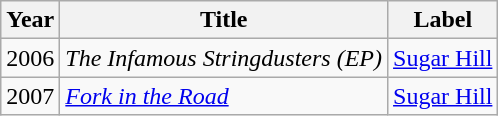<table class="wikitable">
<tr>
<th rowspan="1">Year</th>
<th rowspan="1">Title</th>
<th rowspan="1">Label</th>
</tr>
<tr>
<td align="center">2006</td>
<td align="left"><em>The Infamous Stringdusters (EP)</em></td>
<td align="left"><a href='#'>Sugar Hill</a></td>
</tr>
<tr>
<td align="center">2007</td>
<td align="left"><em><a href='#'>Fork in the Road</a></em></td>
<td align="left"><a href='#'>Sugar Hill</a></td>
</tr>
</table>
